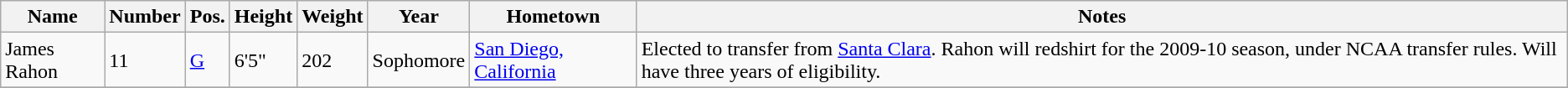<table class="wikitable sortable" border="1">
<tr>
<th>Name</th>
<th>Number</th>
<th>Pos.</th>
<th>Height</th>
<th>Weight</th>
<th>Year</th>
<th>Hometown</th>
<th class="unsortable">Notes</th>
</tr>
<tr>
<td sortname>James Rahon</td>
<td>11</td>
<td><a href='#'>G</a></td>
<td>6'5"</td>
<td>202</td>
<td>Sophomore</td>
<td><a href='#'>San Diego, California</a></td>
<td>Elected to transfer from <a href='#'>Santa Clara</a>. Rahon will redshirt for the 2009-10 season, under NCAA transfer rules. Will have three years of eligibility.</td>
</tr>
<tr>
</tr>
</table>
